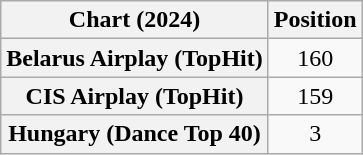<table class="wikitable sortable plainrowheaders" style="text-align:center;">
<tr>
<th scope="col">Chart (2024)</th>
<th scope="col">Position</th>
</tr>
<tr>
<th scope="row">Belarus Airplay (TopHit)</th>
<td>160</td>
</tr>
<tr>
<th scope="row">CIS Airplay (TopHit)</th>
<td>159</td>
</tr>
<tr>
<th scope="row">Hungary (Dance Top 40)</th>
<td>3</td>
</tr>
</table>
